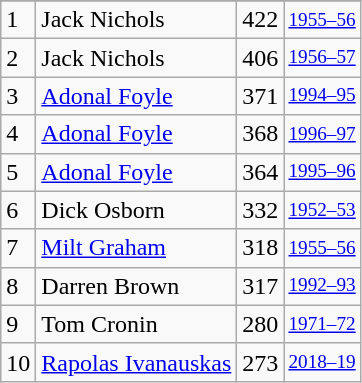<table class="wikitable">
<tr>
</tr>
<tr>
<td>1</td>
<td>Jack Nichols</td>
<td>422</td>
<td style="font-size:80%;"><a href='#'>1955–56</a></td>
</tr>
<tr>
<td>2</td>
<td>Jack Nichols</td>
<td>406</td>
<td style="font-size:80%;"><a href='#'>1956–57</a></td>
</tr>
<tr>
<td>3</td>
<td><a href='#'>Adonal Foyle</a></td>
<td>371</td>
<td style="font-size:80%;"><a href='#'>1994–95</a></td>
</tr>
<tr>
<td>4</td>
<td><a href='#'>Adonal Foyle</a></td>
<td>368</td>
<td style="font-size:80%;"><a href='#'>1996–97</a></td>
</tr>
<tr>
<td>5</td>
<td><a href='#'>Adonal Foyle</a></td>
<td>364</td>
<td style="font-size:80%;"><a href='#'>1995–96</a></td>
</tr>
<tr>
<td>6</td>
<td>Dick Osborn</td>
<td>332</td>
<td style="font-size:80%;"><a href='#'>1952–53</a></td>
</tr>
<tr>
<td>7</td>
<td><a href='#'>Milt Graham</a></td>
<td>318</td>
<td style="font-size:80%;"><a href='#'>1955–56</a></td>
</tr>
<tr>
<td>8</td>
<td>Darren Brown</td>
<td>317</td>
<td style="font-size:80%;"><a href='#'>1992–93</a></td>
</tr>
<tr>
<td>9</td>
<td>Tom Cronin</td>
<td>280</td>
<td style="font-size:80%;"><a href='#'>1971–72</a></td>
</tr>
<tr>
<td>10</td>
<td><a href='#'>Rapolas Ivanauskas</a></td>
<td>273</td>
<td style="font-size:80%;"><a href='#'>2018–19</a></td>
</tr>
</table>
